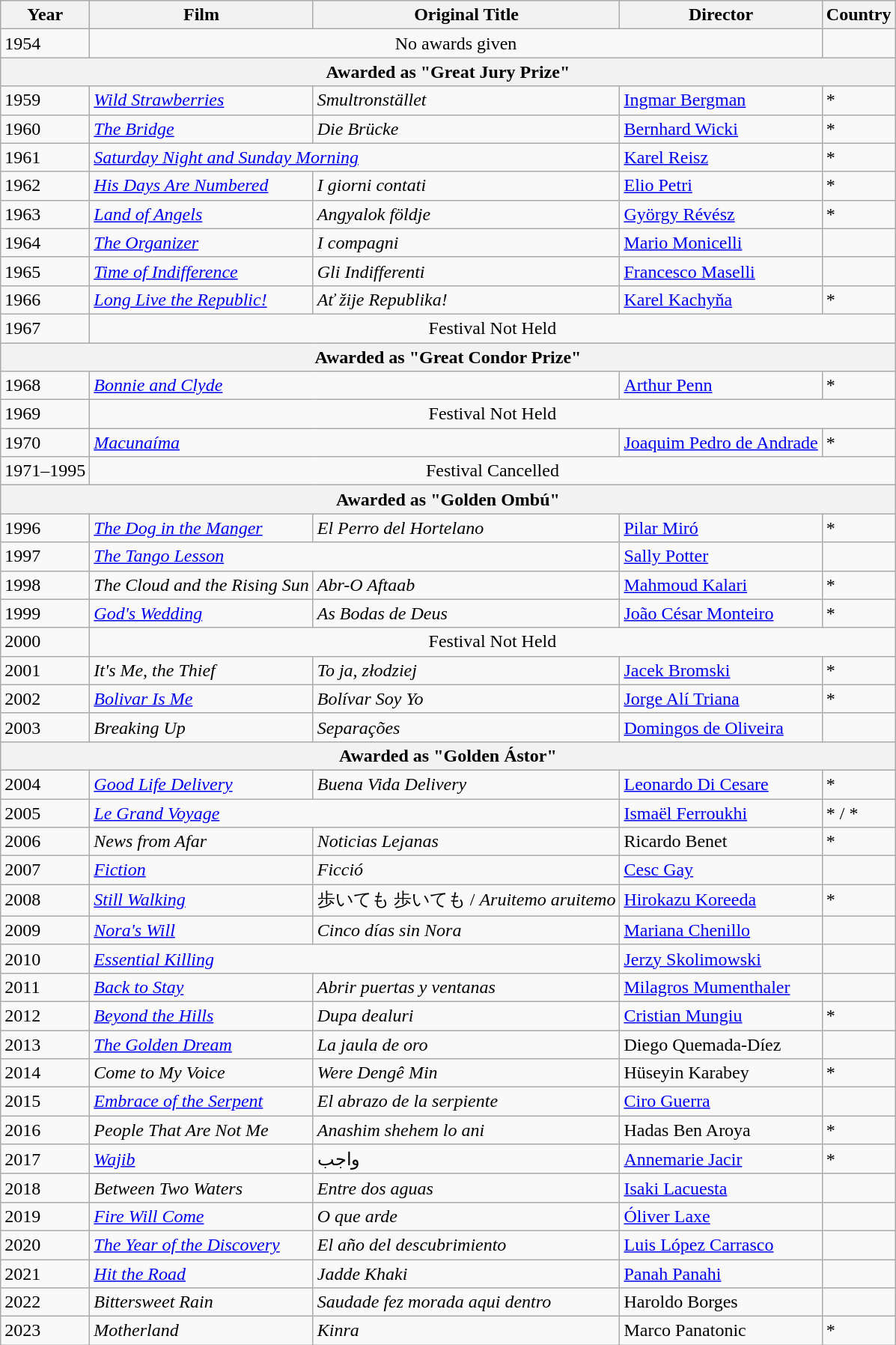<table class="wikitable sortable">
<tr>
<th>Year</th>
<th>Film</th>
<th>Original Title</th>
<th>Director</th>
<th>Country</th>
</tr>
<tr>
<td>1954</td>
<td colspan="3" style="text-align:center;">No awards given</td>
<td></td>
</tr>
<tr>
<th colspan=5 data-sort-value="1967 A">Awarded as "Great Jury Prize"</th>
</tr>
<tr>
<td>1959</td>
<td><em><a href='#'>Wild Strawberries</a></em></td>
<td><em>Smultronstället</em></td>
<td><a href='#'>Ingmar Bergman</a></td>
<td>*</td>
</tr>
<tr>
<td>1960</td>
<td><em><a href='#'>The Bridge</a></em></td>
<td><em>Die Brücke</em></td>
<td><a href='#'>Bernhard Wicki</a></td>
<td>*</td>
</tr>
<tr>
<td>1961</td>
<td colspan="2"><em><a href='#'>Saturday Night and Sunday Morning</a></em></td>
<td><a href='#'>Karel Reisz</a></td>
<td>*</td>
</tr>
<tr>
<td>1962</td>
<td><em><a href='#'>His Days Are Numbered</a></em></td>
<td><em>I giorni contati</em></td>
<td><a href='#'>Elio Petri</a></td>
<td>*</td>
</tr>
<tr>
<td>1963</td>
<td><em><a href='#'>Land of Angels</a></em></td>
<td><em>Angyalok földje</em></td>
<td><a href='#'>György Révész</a></td>
<td>*</td>
</tr>
<tr>
<td>1964</td>
<td><em><a href='#'>The Organizer</a></em></td>
<td><em>I compagni</em></td>
<td><a href='#'>Mario Monicelli</a></td>
<td></td>
</tr>
<tr>
<td>1965</td>
<td><em><a href='#'>Time of Indifference</a></em></td>
<td><em>Gli Indifferenti</em></td>
<td><a href='#'>Francesco Maselli</a></td>
<td></td>
</tr>
<tr>
<td>1966</td>
<td><em><a href='#'>Long Live the Republic!</a></em></td>
<td><em>Ať žije Republika!</em></td>
<td><a href='#'>Karel Kachyňa</a></td>
<td>*</td>
</tr>
<tr>
<td>1967</td>
<td colspan="4" style="text-align:center;">Festival Not Held</td>
</tr>
<tr>
<th colspan=5 data-sort-value="1967 A">Awarded as "Great Condor Prize"</th>
</tr>
<tr>
<td>1968</td>
<td colspan="2"><em><a href='#'>Bonnie and Clyde</a></em></td>
<td><a href='#'>Arthur Penn</a></td>
<td>*</td>
</tr>
<tr>
<td>1969</td>
<td colspan="4" style="text-align:center;">Festival Not Held</td>
</tr>
<tr>
<td>1970</td>
<td colspan="2"><em><a href='#'>Macunaíma</a></em></td>
<td><a href='#'>Joaquim Pedro de Andrade</a></td>
<td>*</td>
</tr>
<tr>
<td>1971–1995</td>
<td colspan="4" style="text-align:center;">Festival Cancelled</td>
</tr>
<tr>
<th colspan=5 data-sort-value="1967 A">Awarded as "Golden Ombú"</th>
</tr>
<tr>
<td>1996</td>
<td><em><a href='#'>The Dog in the Manger</a></em></td>
<td><em>El Perro del Hortelano</em></td>
<td><a href='#'>Pilar Miró</a></td>
<td>*</td>
</tr>
<tr>
<td>1997</td>
<td colspan="2"><em><a href='#'>The Tango Lesson</a></em></td>
<td><a href='#'>Sally Potter</a></td>
<td></td>
</tr>
<tr>
<td>1998</td>
<td><em>The Cloud and the Rising Sun</em></td>
<td><em>Abr-O Aftaab</em></td>
<td><a href='#'>Mahmoud Kalari</a></td>
<td>*</td>
</tr>
<tr>
<td>1999</td>
<td><em><a href='#'>God's Wedding</a></em></td>
<td><em>As Bodas de Deus</em></td>
<td><a href='#'>João César Monteiro</a></td>
<td>*</td>
</tr>
<tr>
<td>2000</td>
<td colspan="4" style="text-align:center;">Festival Not Held</td>
</tr>
<tr>
<td>2001</td>
<td><em>It's Me, the Thief</em></td>
<td><em>To ja, złodziej</em></td>
<td><a href='#'>Jacek Bromski</a></td>
<td>*</td>
</tr>
<tr>
<td>2002</td>
<td><em><a href='#'>Bolivar Is Me</a></em></td>
<td><em>Bolívar Soy Yo</em></td>
<td><a href='#'>Jorge Alí Triana</a></td>
<td>*</td>
</tr>
<tr>
<td>2003</td>
<td><em>Breaking Up</em></td>
<td><em>Separações</em></td>
<td><a href='#'>Domingos de Oliveira</a></td>
<td></td>
</tr>
<tr>
<th colspan=5 data-sort-value="1967 A">Awarded as "Golden Ástor"</th>
</tr>
<tr>
<td>2004</td>
<td><em><a href='#'>Good Life Delivery</a></em></td>
<td><em>Buena Vida Delivery</em></td>
<td><a href='#'>Leonardo Di Cesare</a></td>
<td>*</td>
</tr>
<tr>
<td>2005</td>
<td colspan="2"><em><a href='#'>Le Grand Voyage</a></em></td>
<td><a href='#'>Ismaël Ferroukhi</a></td>
<td>* / *</td>
</tr>
<tr>
<td>2006</td>
<td><em>News from Afar</em></td>
<td><em>Noticias Lejanas</em></td>
<td>Ricardo Benet</td>
<td>*</td>
</tr>
<tr>
<td>2007</td>
<td><em><a href='#'>Fiction</a></em></td>
<td><em>Ficció</em></td>
<td><a href='#'>Cesc Gay</a></td>
<td></td>
</tr>
<tr>
<td>2008</td>
<td><em><a href='#'>Still Walking</a></em></td>
<td>歩いても 歩いても / <em>Aruitemo aruitemo</em></td>
<td><a href='#'>Hirokazu Koreeda</a></td>
<td>*</td>
</tr>
<tr>
<td>2009</td>
<td><em><a href='#'>Nora's Will</a></em></td>
<td><em>Cinco días sin Nora</em></td>
<td><a href='#'>Mariana Chenillo</a></td>
<td></td>
</tr>
<tr>
<td>2010</td>
<td colspan="2"><em><a href='#'>Essential Killing</a></em></td>
<td><a href='#'>Jerzy Skolimowski</a></td>
<td></td>
</tr>
<tr>
<td>2011</td>
<td><em><a href='#'>Back to Stay</a></em></td>
<td><em>Abrir puertas y ventanas</em></td>
<td><a href='#'>Milagros Mumenthaler</a></td>
<td></td>
</tr>
<tr>
<td>2012</td>
<td><em><a href='#'>Beyond the Hills</a></em></td>
<td><em>Dupa dealuri</em></td>
<td><a href='#'>Cristian Mungiu</a></td>
<td>*</td>
</tr>
<tr>
<td>2013</td>
<td><em><a href='#'>The Golden Dream</a></em></td>
<td><em>La jaula de oro</em></td>
<td>Diego Quemada-Díez</td>
<td></td>
</tr>
<tr>
<td>2014</td>
<td><em>Come to My Voice</em></td>
<td><em>Were Dengê Min</em></td>
<td>Hüseyin Karabey</td>
<td>*</td>
</tr>
<tr>
<td>2015</td>
<td><em><a href='#'>Embrace of the Serpent</a></em></td>
<td><em>El abrazo de la serpiente</em></td>
<td><a href='#'>Ciro Guerra</a></td>
<td></td>
</tr>
<tr>
<td>2016</td>
<td><em>People That Are Not Me</em></td>
<td><em>Anashim shehem lo ani</em></td>
<td>Hadas Ben Aroya</td>
<td>*</td>
</tr>
<tr>
<td>2017</td>
<td><em><a href='#'>Wajib</a></em></td>
<td>واجب</td>
<td><a href='#'>Annemarie Jacir</a></td>
<td>*</td>
</tr>
<tr>
<td>2018</td>
<td><em>Between Two Waters</em></td>
<td><em>Entre dos aguas</em></td>
<td><a href='#'>Isaki Lacuesta</a></td>
<td></td>
</tr>
<tr>
<td>2019</td>
<td><em><a href='#'>Fire Will Come</a></em></td>
<td><em>O que arde</em></td>
<td><a href='#'>Óliver Laxe</a></td>
<td></td>
</tr>
<tr>
<td>2020</td>
<td><em><a href='#'>The Year of the Discovery</a></em></td>
<td><em>El año del descubrimiento</em></td>
<td><a href='#'>Luis López Carrasco</a></td>
<td></td>
</tr>
<tr>
<td>2021</td>
<td><em><a href='#'>Hit the Road</a></em></td>
<td><em>Jadde Khaki</em></td>
<td><a href='#'>Panah Panahi</a></td>
<td></td>
</tr>
<tr>
<td>2022</td>
<td><em>Bittersweet Rain</em></td>
<td><em>Saudade fez morada aqui dentro</em></td>
<td>Haroldo Borges</td>
<td></td>
</tr>
<tr>
<td>2023</td>
<td><em>Motherland</em></td>
<td><em>Kinra</em></td>
<td>Marco Panatonic</td>
<td>*</td>
</tr>
</table>
